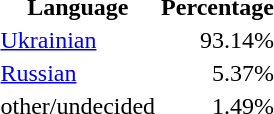<table class="standard">
<tr>
<th>Language</th>
<th>Percentage</th>
</tr>
<tr>
<td><a href='#'>Ukrainian</a></td>
<td align="right">93.14%</td>
</tr>
<tr>
<td><a href='#'>Russian</a></td>
<td align="right">5.37%</td>
</tr>
<tr>
<td>other/undecided</td>
<td align="right">1.49%</td>
</tr>
</table>
